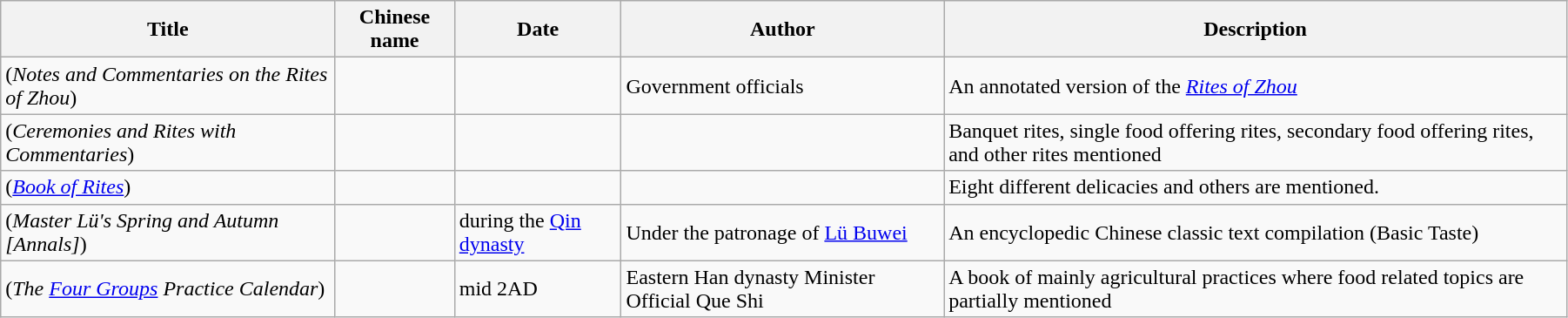<table class="wikitable" style="width:95%;">
<tr>
<th>Title</th>
<th>Chinese name</th>
<th>Date</th>
<th>Author</th>
<th>Description</th>
</tr>
<tr>
<td> (<em>Notes and Commentaries on the Rites of Zhou</em>)</td>
<td></td>
<td></td>
<td>Government officials</td>
<td>An annotated version of the <em><a href='#'>Rites of Zhou</a></em></td>
</tr>
<tr>
<td> (<em>Ceremonies and Rites with Commentaries</em>)</td>
<td></td>
<td></td>
<td></td>
<td>Banquet rites, single food offering rites, secondary food offering rites, and other rites mentioned</td>
</tr>
<tr>
<td> (<em><a href='#'>Book of Rites</a></em>)</td>
<td></td>
<td></td>
<td></td>
<td>Eight different delicacies and others are mentioned.</td>
</tr>
<tr>
<td> (<em>Master Lü's Spring and Autumn [Annals]</em>)</td>
<td></td>
<td> during the <a href='#'>Qin dynasty</a></td>
<td>Under the patronage of <a href='#'>Lü Buwei</a></td>
<td>An encyclopedic Chinese classic text compilation (Basic Taste)</td>
</tr>
<tr>
<td> (<em>The <a href='#'>Four Groups</a> Practice Calendar</em>)</td>
<td></td>
<td>mid 2AD</td>
<td>Eastern Han dynasty Minister Official Que Shi</td>
<td>A book of mainly agricultural practices where food related topics are partially mentioned</td>
</tr>
</table>
